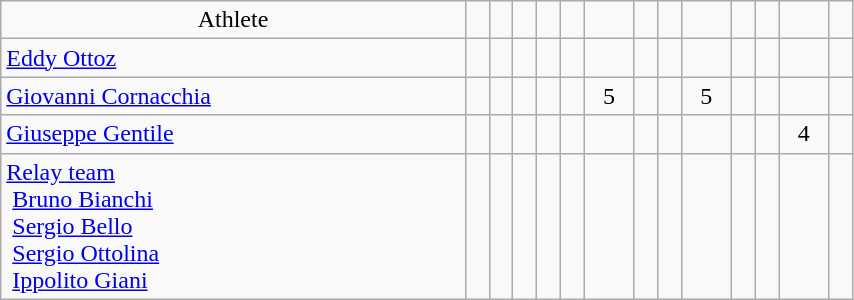<table class="wikitable" style="text-align: center; font-size:100%" width=45%">
<tr>
<td>Athlete</td>
<td></td>
<td></td>
<td></td>
<td></td>
<td></td>
<td></td>
<td></td>
<td></td>
<td></td>
<td></td>
<td></td>
<td></td>
<td></td>
</tr>
<tr>
<td align=left><a href='#'>Eddy Ottoz</a></td>
<td></td>
<td></td>
<td></td>
<td></td>
<td></td>
<td></td>
<td></td>
<td></td>
<td></td>
<td></td>
<td></td>
<td></td>
<td></td>
</tr>
<tr>
<td align=left><a href='#'>Giovanni Cornacchia</a></td>
<td></td>
<td></td>
<td></td>
<td></td>
<td></td>
<td>5</td>
<td></td>
<td></td>
<td>5</td>
<td></td>
<td></td>
<td></td>
<td></td>
</tr>
<tr>
<td align=left><a href='#'>Giuseppe Gentile</a></td>
<td></td>
<td></td>
<td></td>
<td></td>
<td></td>
<td></td>
<td></td>
<td></td>
<td></td>
<td></td>
<td></td>
<td>4</td>
<td></td>
</tr>
<tr>
<td align=left><a href='#'>Relay team</a><br> <a href='#'>Bruno Bianchi</a><br> <a href='#'>Sergio Bello</a><br> <a href='#'>Sergio Ottolina</a><br> <a href='#'>Ippolito Giani</a></td>
<td></td>
<td></td>
<td></td>
<td></td>
<td></td>
<td></td>
<td></td>
<td></td>
<td></td>
<td></td>
<td></td>
<td></td>
<td></td>
</tr>
</table>
